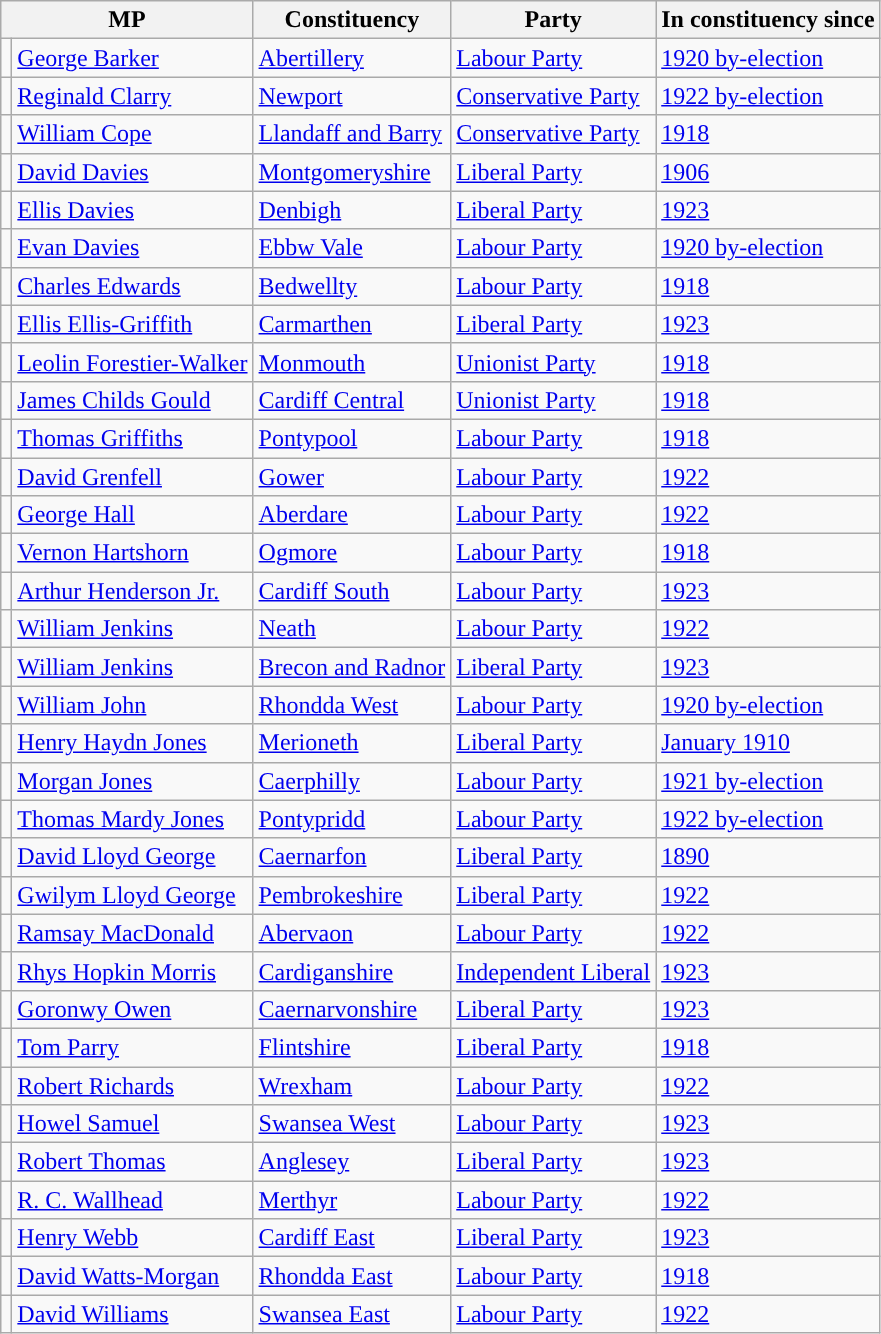<table class="wikitable sortable">
<tr>
<th colspan="2">MP</th>
<th>Constituency</th>
<th>Party</th>
<th>In constituency since</th>
</tr>
<tr>
<td style="color:inherit;background-color: "></td>
<td><a href='#'>George Barker</a></td>
<td><a href='#'>Abertillery</a></td>
<td><a href='#'>Labour Party</a></td>
<td><a href='#'>1920 by-election</a></td>
</tr>
<tr>
<td style="color:inherit;background-color: "></td>
<td><a href='#'>Reginald Clarry</a></td>
<td><a href='#'>Newport</a></td>
<td><a href='#'>Conservative Party</a></td>
<td><a href='#'>1922 by-election</a></td>
</tr>
<tr>
<td style="color:inherit;background-color: "></td>
<td><a href='#'>William Cope</a></td>
<td><a href='#'>Llandaff and Barry</a></td>
<td><a href='#'>Conservative Party</a></td>
<td><a href='#'>1918</a></td>
</tr>
<tr>
<td style="color:inherit;background-color: "></td>
<td><a href='#'>David Davies</a></td>
<td><a href='#'>Montgomeryshire</a></td>
<td><a href='#'>Liberal Party</a></td>
<td><a href='#'>1906</a></td>
</tr>
<tr>
<td style="color:inherit;background-color: "></td>
<td><a href='#'>Ellis Davies</a></td>
<td><a href='#'>Denbigh</a></td>
<td><a href='#'>Liberal Party</a></td>
<td><a href='#'>1923</a></td>
</tr>
<tr>
<td style="color:inherit;background-color: "></td>
<td><a href='#'>Evan Davies</a></td>
<td><a href='#'>Ebbw Vale</a></td>
<td><a href='#'>Labour Party</a></td>
<td><a href='#'>1920 by-election</a></td>
</tr>
<tr>
<td style="color:inherit;background-color: "></td>
<td><a href='#'>Charles Edwards</a></td>
<td><a href='#'>Bedwellty</a></td>
<td><a href='#'>Labour Party</a></td>
<td><a href='#'>1918</a></td>
</tr>
<tr>
<td style="color:inherit;background-color: "></td>
<td><a href='#'>Ellis Ellis-Griffith</a></td>
<td><a href='#'>Carmarthen</a></td>
<td><a href='#'>Liberal Party</a></td>
<td><a href='#'>1923</a></td>
</tr>
<tr>
<td style="color:inherit;background-color: "></td>
<td><a href='#'>Leolin Forestier-Walker</a></td>
<td><a href='#'>Monmouth</a></td>
<td><a href='#'>Unionist Party</a></td>
<td><a href='#'>1918</a></td>
</tr>
<tr>
<td style="color:inherit;background-color: "></td>
<td><a href='#'>James Childs Gould</a></td>
<td><a href='#'>Cardiff Central</a></td>
<td><a href='#'>Unionist Party</a></td>
<td><a href='#'>1918</a></td>
</tr>
<tr>
<td style="color:inherit;background-color: "></td>
<td><a href='#'>Thomas Griffiths</a></td>
<td><a href='#'>Pontypool</a></td>
<td><a href='#'>Labour Party</a></td>
<td><a href='#'>1918</a></td>
</tr>
<tr>
<td style="color:inherit;background-color: "></td>
<td><a href='#'>David Grenfell</a></td>
<td><a href='#'>Gower</a></td>
<td><a href='#'>Labour Party</a></td>
<td><a href='#'>1922</a></td>
</tr>
<tr>
<td style="color:inherit;background-color: "></td>
<td><a href='#'>George Hall</a></td>
<td><a href='#'>Aberdare</a></td>
<td><a href='#'>Labour Party</a></td>
<td><a href='#'>1922</a></td>
</tr>
<tr>
<td style="color:inherit;background-color: "></td>
<td><a href='#'>Vernon Hartshorn</a></td>
<td><a href='#'>Ogmore</a></td>
<td><a href='#'>Labour Party</a></td>
<td><a href='#'>1918</a></td>
</tr>
<tr>
<td style="color:inherit;background-color: "></td>
<td><a href='#'>Arthur Henderson Jr.</a></td>
<td><a href='#'>Cardiff South</a></td>
<td><a href='#'>Labour Party</a></td>
<td><a href='#'>1923</a></td>
</tr>
<tr>
<td style="color:inherit;background-color: "></td>
<td><a href='#'>William Jenkins</a></td>
<td><a href='#'>Neath</a></td>
<td><a href='#'>Labour Party</a></td>
<td><a href='#'>1922</a></td>
</tr>
<tr>
<td style="color:inherit;background-color: "></td>
<td><a href='#'>William Jenkins</a></td>
<td><a href='#'>Brecon and Radnor</a></td>
<td><a href='#'>Liberal Party</a></td>
<td><a href='#'>1923</a></td>
</tr>
<tr>
<td style="color:inherit;background-color: "></td>
<td><a href='#'>William John</a></td>
<td><a href='#'>Rhondda West</a></td>
<td><a href='#'>Labour Party</a></td>
<td><a href='#'>1920 by-election</a></td>
</tr>
<tr>
<td style="color:inherit;background-color: "></td>
<td><a href='#'>Henry Haydn Jones</a></td>
<td><a href='#'>Merioneth</a></td>
<td><a href='#'>Liberal Party</a></td>
<td><a href='#'>January 1910</a></td>
</tr>
<tr>
<td style="color:inherit;background-color: "></td>
<td><a href='#'>Morgan Jones</a></td>
<td><a href='#'>Caerphilly</a></td>
<td><a href='#'>Labour Party</a></td>
<td><a href='#'>1921 by-election</a></td>
</tr>
<tr>
<td style="color:inherit;background-color: "></td>
<td><a href='#'>Thomas Mardy Jones</a></td>
<td><a href='#'>Pontypridd</a></td>
<td><a href='#'>Labour Party</a></td>
<td><a href='#'>1922 by-election</a></td>
</tr>
<tr>
<td style="color:inherit;background-color: "></td>
<td><a href='#'>David Lloyd George</a></td>
<td><a href='#'>Caernarfon</a></td>
<td><a href='#'>Liberal Party</a></td>
<td><a href='#'>1890</a></td>
</tr>
<tr>
<td style="color:inherit;background-color: "></td>
<td><a href='#'>Gwilym Lloyd George</a></td>
<td><a href='#'>Pembrokeshire</a></td>
<td><a href='#'>Liberal Party</a></td>
<td><a href='#'>1922</a></td>
</tr>
<tr>
<td style="color:inherit;background-color: "></td>
<td><a href='#'>Ramsay MacDonald</a></td>
<td><a href='#'>Abervaon</a></td>
<td><a href='#'>Labour Party</a></td>
<td><a href='#'>1922</a></td>
</tr>
<tr>
<td style="color:inherit;background-color: "></td>
<td><a href='#'>Rhys Hopkin Morris</a></td>
<td><a href='#'>Cardiganshire</a></td>
<td><a href='#'>Independent Liberal</a></td>
<td><a href='#'>1923</a></td>
</tr>
<tr>
<td style="color:inherit;background-color: "></td>
<td><a href='#'>Goronwy Owen</a></td>
<td><a href='#'>Caernarvonshire</a></td>
<td><a href='#'>Liberal Party</a></td>
<td><a href='#'>1923</a></td>
</tr>
<tr>
<td style="color:inherit;background-color: "></td>
<td><a href='#'>Tom Parry</a></td>
<td><a href='#'>Flintshire</a></td>
<td><a href='#'>Liberal Party</a></td>
<td><a href='#'>1918</a></td>
</tr>
<tr>
<td style="color:inherit;background-color: "></td>
<td><a href='#'>Robert Richards</a></td>
<td><a href='#'>Wrexham</a></td>
<td><a href='#'>Labour Party</a></td>
<td><a href='#'>1922</a></td>
</tr>
<tr>
<td style="color:inherit;background-color: "></td>
<td><a href='#'>Howel Samuel</a></td>
<td><a href='#'>Swansea West</a></td>
<td><a href='#'>Labour Party</a></td>
<td><a href='#'>1923</a></td>
</tr>
<tr>
<td style="color:inherit;background-color: "></td>
<td><a href='#'>Robert Thomas</a></td>
<td><a href='#'>Anglesey</a></td>
<td><a href='#'>Liberal Party</a></td>
<td><a href='#'>1923</a></td>
</tr>
<tr>
<td style="color:inherit;background-color: "></td>
<td><a href='#'>R. C. Wallhead</a></td>
<td><a href='#'>Merthyr</a></td>
<td><a href='#'>Labour Party</a></td>
<td><a href='#'>1922</a></td>
</tr>
<tr>
<td style="color:inherit;background-color: "></td>
<td><a href='#'>Henry Webb</a></td>
<td><a href='#'>Cardiff East</a></td>
<td><a href='#'>Liberal Party</a></td>
<td><a href='#'>1923</a></td>
</tr>
<tr>
<td style="color:inherit;background-color: "></td>
<td><a href='#'>David Watts-Morgan</a></td>
<td><a href='#'>Rhondda East</a></td>
<td><a href='#'>Labour Party</a></td>
<td><a href='#'>1918</a></td>
</tr>
<tr>
<td style="color:inherit;background-color: "></td>
<td><a href='#'>David Williams</a></td>
<td><a href='#'>Swansea East</a></td>
<td><a href='#'>Labour Party</a></td>
<td><a href='#'>1922</a></td>
</tr>
</table>
